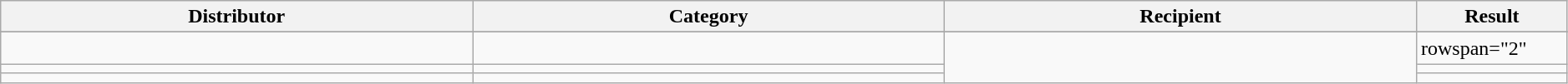<table class="wikitable" style="width:99%;"  >
<tr>
<th width="25%" scope="col">Distributor</th>
<th width="25%" scope="col">Category</th>
<th width="25%" scope="col">Recipient</th>
<th width="8%" scope="col">Result</th>
</tr>
<tr>
</tr>
<tr>
<td></td>
<td></td>
<td rowspan="3"></td>
<td>rowspan="2" </td>
</tr>
<tr>
<td></td>
<td></td>
</tr>
<tr>
<td></td>
<td></td>
<td></td>
</tr>
</table>
